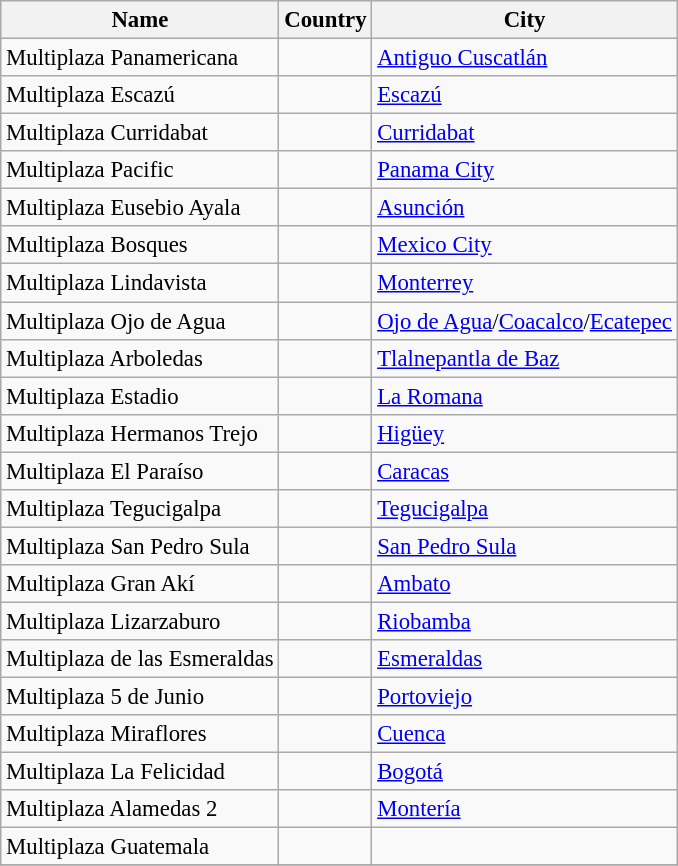<table class="wikitable" style="font-size: 95%;">
<tr>
<th>Name</th>
<th>Country</th>
<th>City</th>
</tr>
<tr>
<td>Multiplaza Panamericana</td>
<td></td>
<td><a href='#'>Antiguo Cuscatlán</a></td>
</tr>
<tr>
<td>Multiplaza Escazú</td>
<td></td>
<td><a href='#'>Escazú</a></td>
</tr>
<tr>
<td>Multiplaza Curridabat</td>
<td></td>
<td><a href='#'>Curridabat</a></td>
</tr>
<tr>
<td>Multiplaza Pacific</td>
<td></td>
<td><a href='#'>Panama City</a></td>
</tr>
<tr>
<td>Multiplaza Eusebio Ayala</td>
<td></td>
<td><a href='#'>Asunción</a></td>
</tr>
<tr>
<td>Multiplaza Bosques</td>
<td></td>
<td><a href='#'>Mexico City</a></td>
</tr>
<tr>
<td>Multiplaza Lindavista</td>
<td></td>
<td><a href='#'>Monterrey</a></td>
</tr>
<tr>
<td>Multiplaza Ojo de Agua</td>
<td></td>
<td><a href='#'>Ojo de Agua</a>/<a href='#'>Coacalco</a>/<a href='#'>Ecatepec</a></td>
</tr>
<tr>
<td>Multiplaza Arboledas</td>
<td></td>
<td><a href='#'>Tlalnepantla de Baz</a></td>
</tr>
<tr>
<td>Multiplaza Estadio</td>
<td></td>
<td><a href='#'>La Romana</a></td>
</tr>
<tr>
<td>Multiplaza Hermanos Trejo</td>
<td></td>
<td><a href='#'>Higüey</a></td>
</tr>
<tr>
<td>Multiplaza El Paraíso</td>
<td></td>
<td><a href='#'>Caracas</a></td>
</tr>
<tr>
<td>Multiplaza Tegucigalpa</td>
<td></td>
<td><a href='#'>Tegucigalpa</a></td>
</tr>
<tr>
<td>Multiplaza San Pedro Sula</td>
<td></td>
<td><a href='#'>San Pedro Sula</a></td>
</tr>
<tr>
<td>Multiplaza Gran Akí</td>
<td></td>
<td><a href='#'>Ambato</a></td>
</tr>
<tr>
<td>Multiplaza Lizarzaburo</td>
<td></td>
<td><a href='#'>Riobamba</a></td>
</tr>
<tr>
<td>Multiplaza de las Esmeraldas</td>
<td></td>
<td><a href='#'>Esmeraldas</a></td>
</tr>
<tr>
<td>Multiplaza 5 de Junio</td>
<td></td>
<td><a href='#'>Portoviejo</a></td>
</tr>
<tr>
<td>Multiplaza Miraflores</td>
<td></td>
<td><a href='#'>Cuenca</a></td>
</tr>
<tr>
<td>Multiplaza La Felicidad</td>
<td></td>
<td><a href='#'>Bogotá</a></td>
</tr>
<tr>
<td>Multiplaza Alamedas 2</td>
<td></td>
<td><a href='#'>Montería</a></td>
</tr>
<tr>
<td>Multiplaza Guatemala</td>
<td></td>
<td></td>
</tr>
<tr>
</tr>
</table>
